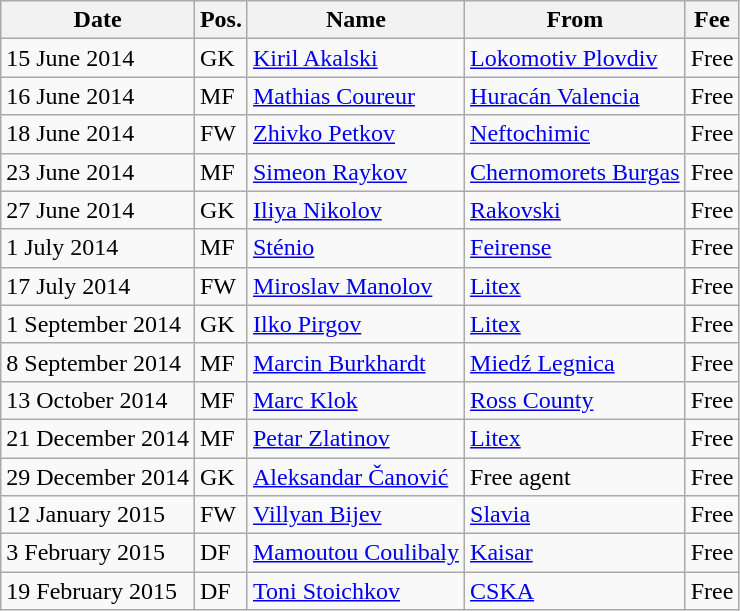<table class="wikitable">
<tr>
<th>Date</th>
<th>Pos.</th>
<th>Name</th>
<th>From</th>
<th>Fee</th>
</tr>
<tr>
<td>15 June 2014</td>
<td>GK</td>
<td> <a href='#'>Kiril Akalski</a></td>
<td><a href='#'>Lokomotiv Plovdiv</a></td>
<td>Free</td>
</tr>
<tr>
<td>16 June 2014</td>
<td>MF</td>
<td> <a href='#'>Mathias Coureur</a></td>
<td> <a href='#'>Huracán Valencia</a></td>
<td>Free</td>
</tr>
<tr>
<td>18 June 2014</td>
<td>FW</td>
<td> <a href='#'>Zhivko Petkov</a></td>
<td><a href='#'>Neftochimic</a></td>
<td>Free</td>
</tr>
<tr>
<td>23 June 2014</td>
<td>MF</td>
<td> <a href='#'>Simeon Raykov</a></td>
<td><a href='#'>Chernomorets Burgas</a></td>
<td>Free</td>
</tr>
<tr>
<td>27 June 2014</td>
<td>GK</td>
<td> <a href='#'>Iliya Nikolov</a></td>
<td><a href='#'>Rakovski</a></td>
<td>Free</td>
</tr>
<tr>
<td>1 July 2014</td>
<td>MF</td>
<td> <a href='#'>Sténio</a></td>
<td> <a href='#'>Feirense</a></td>
<td>Free</td>
</tr>
<tr>
<td>17 July 2014</td>
<td>FW</td>
<td> <a href='#'>Miroslav Manolov</a></td>
<td><a href='#'>Litex</a></td>
<td>Free</td>
</tr>
<tr>
<td>1 September 2014</td>
<td>GK</td>
<td> <a href='#'>Ilko Pirgov</a></td>
<td><a href='#'>Litex</a></td>
<td>Free</td>
</tr>
<tr>
<td>8 September 2014</td>
<td>MF</td>
<td> <a href='#'>Marcin Burkhardt</a></td>
<td> <a href='#'>Miedź Legnica</a></td>
<td>Free</td>
</tr>
<tr>
<td>13 October 2014</td>
<td>MF</td>
<td> <a href='#'>Marc Klok</a></td>
<td> <a href='#'>Ross County</a></td>
<td>Free</td>
</tr>
<tr>
<td>21 December 2014</td>
<td>MF</td>
<td> <a href='#'>Petar Zlatinov</a></td>
<td><a href='#'>Litex</a></td>
<td>Free</td>
</tr>
<tr>
<td>29 December 2014</td>
<td>GK</td>
<td> <a href='#'>Aleksandar Čanović</a></td>
<td>Free agent</td>
<td>Free</td>
</tr>
<tr>
<td>12 January 2015</td>
<td>FW</td>
<td> <a href='#'>Villyan Bijev</a></td>
<td><a href='#'>Slavia</a></td>
<td>Free</td>
</tr>
<tr>
<td>3 February 2015</td>
<td>DF</td>
<td> <a href='#'>Mamoutou Coulibaly</a></td>
<td> <a href='#'>Kaisar</a></td>
<td>Free</td>
</tr>
<tr>
<td>19 February 2015</td>
<td>DF</td>
<td> <a href='#'>Toni Stoichkov</a></td>
<td><a href='#'>CSKA</a></td>
<td>Free</td>
</tr>
</table>
